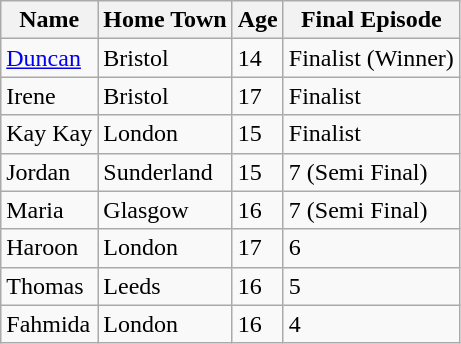<table class="wikitable sortable">
<tr>
<th>Name</th>
<th>Home Town</th>
<th>Age</th>
<th>Final Episode</th>
</tr>
<tr>
<td><a href='#'>Duncan</a></td>
<td>Bristol</td>
<td>14</td>
<td>Finalist (Winner)</td>
</tr>
<tr>
<td>Irene</td>
<td>Bristol</td>
<td>17</td>
<td>Finalist</td>
</tr>
<tr>
<td>Kay Kay</td>
<td>London</td>
<td>15</td>
<td>Finalist</td>
</tr>
<tr>
<td>Jordan</td>
<td>Sunderland</td>
<td>15</td>
<td>7 (Semi Final)</td>
</tr>
<tr>
<td>Maria</td>
<td>Glasgow</td>
<td>16</td>
<td>7 (Semi Final)</td>
</tr>
<tr>
<td>Haroon</td>
<td>London</td>
<td>17</td>
<td>6</td>
</tr>
<tr>
<td>Thomas</td>
<td>Leeds</td>
<td>16</td>
<td>5</td>
</tr>
<tr>
<td>Fahmida</td>
<td>London</td>
<td>16</td>
<td>4</td>
</tr>
</table>
